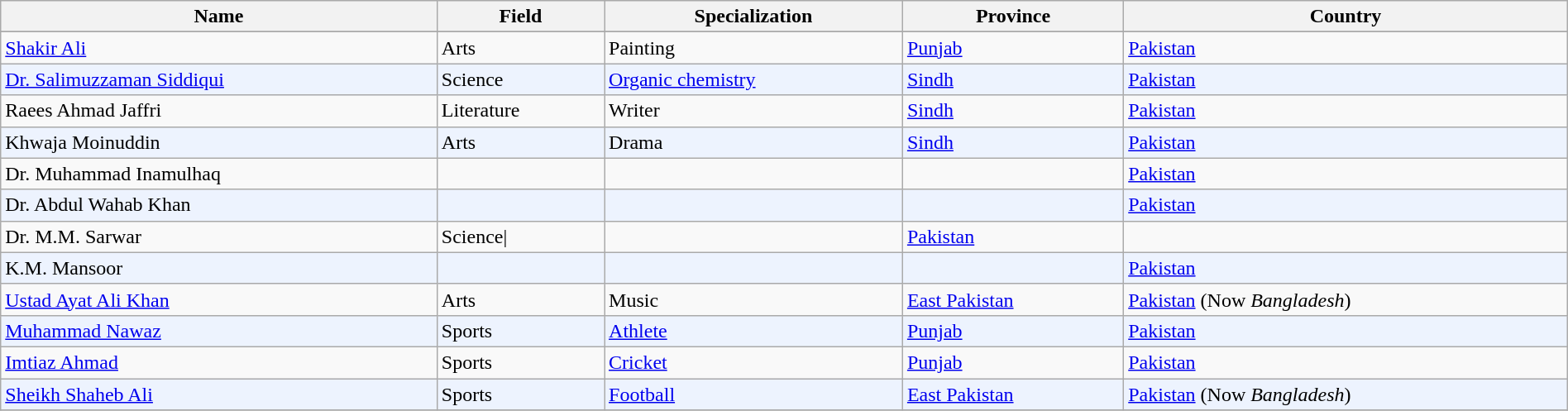<table class="wikitable sortable" width="100%">
<tr>
<th>Name</th>
<th>Field</th>
<th>Specialization</th>
<th>Province</th>
<th>Country</th>
</tr>
<tr bgcolor=#edf3fe>
</tr>
<tr>
<td><a href='#'>Shakir Ali</a></td>
<td>Arts</td>
<td>Painting</td>
<td><a href='#'>Punjab</a></td>
<td><a href='#'>Pakistan</a></td>
</tr>
<tr bgcolor=#edf3fe>
<td><a href='#'>Dr. Salimuzzaman Siddiqui</a></td>
<td>Science</td>
<td><a href='#'>Organic chemistry</a></td>
<td><a href='#'>Sindh</a></td>
<td><a href='#'>Pakistan</a></td>
</tr>
<tr>
<td>Raees Ahmad Jaffri</td>
<td>Literature</td>
<td>Writer</td>
<td><a href='#'>Sindh</a></td>
<td><a href='#'>Pakistan</a></td>
</tr>
<tr bgcolor=#edf3fe>
<td>Khwaja Moinuddin</td>
<td>Arts</td>
<td>Drama</td>
<td><a href='#'>Sindh</a></td>
<td><a href='#'>Pakistan</a></td>
</tr>
<tr>
<td>Dr. Muhammad Inamulhaq</td>
<td></td>
<td></td>
<td></td>
<td><a href='#'>Pakistan</a></td>
</tr>
<tr bgcolor=#edf3fe>
<td>Dr. Abdul Wahab Khan</td>
<td></td>
<td></td>
<td></td>
<td><a href='#'>Pakistan</a></td>
</tr>
<tr>
<td>Dr. M.M. Sarwar</td>
<td>Science|</td>
<td></td>
<td><a href='#'>Pakistan</a></td>
</tr>
<tr bgcolor=#edf3fe>
<td>K.M. Mansoor</td>
<td></td>
<td></td>
<td></td>
<td><a href='#'>Pakistan</a></td>
</tr>
<tr>
<td><a href='#'>Ustad Ayat Ali Khan</a></td>
<td>Arts</td>
<td>Music</td>
<td><a href='#'>East Pakistan</a></td>
<td><a href='#'>Pakistan</a> (Now <em>Bangladesh</em>)</td>
</tr>
<tr bgcolor=#edf3fe>
<td><a href='#'>Muhammad Nawaz</a></td>
<td>Sports</td>
<td><a href='#'>Athlete</a></td>
<td><a href='#'>Punjab</a></td>
<td><a href='#'>Pakistan</a></td>
</tr>
<tr>
<td><a href='#'>Imtiaz Ahmad</a></td>
<td>Sports</td>
<td><a href='#'>Cricket</a></td>
<td><a href='#'>Punjab</a></td>
<td><a href='#'>Pakistan</a></td>
</tr>
<tr bgcolor=#edf3fe>
<td><a href='#'>Sheikh Shaheb Ali</a></td>
<td>Sports</td>
<td><a href='#'>Football</a></td>
<td><a href='#'>East Pakistan</a></td>
<td><a href='#'>Pakistan</a> (Now <em>Bangladesh</em>)</td>
</tr>
<tr>
</tr>
</table>
